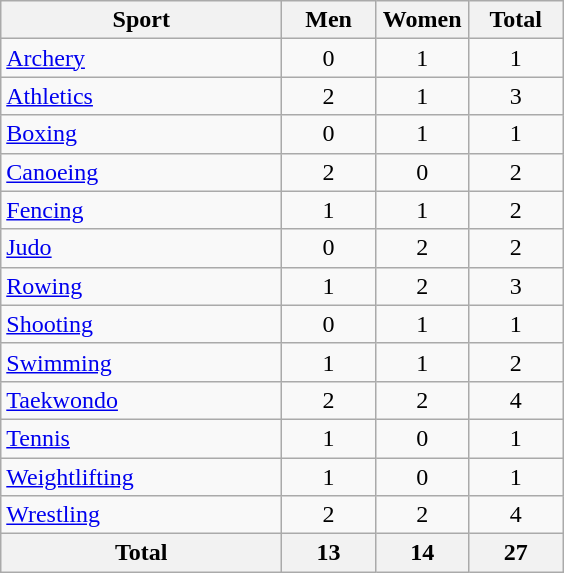<table class="wikitable sortable" style="text-align:center;">
<tr>
<th width=180>Sport</th>
<th width=55>Men</th>
<th width=55>Women</th>
<th width=55>Total</th>
</tr>
<tr>
<td align=left><a href='#'>Archery</a></td>
<td>0</td>
<td>1</td>
<td>1</td>
</tr>
<tr>
<td align=left><a href='#'>Athletics</a></td>
<td>2</td>
<td>1</td>
<td>3</td>
</tr>
<tr>
<td align=left><a href='#'>Boxing</a></td>
<td>0</td>
<td>1</td>
<td>1</td>
</tr>
<tr>
<td align=left><a href='#'>Canoeing</a></td>
<td>2</td>
<td>0</td>
<td>2</td>
</tr>
<tr>
<td align=left><a href='#'>Fencing</a></td>
<td>1</td>
<td>1</td>
<td>2</td>
</tr>
<tr>
<td align=left><a href='#'>Judo</a></td>
<td>0</td>
<td>2</td>
<td>2</td>
</tr>
<tr>
<td align=left><a href='#'>Rowing</a></td>
<td>1</td>
<td>2</td>
<td>3</td>
</tr>
<tr>
<td align=left><a href='#'>Shooting</a></td>
<td>0</td>
<td>1</td>
<td>1</td>
</tr>
<tr>
<td align=left><a href='#'>Swimming</a></td>
<td>1</td>
<td>1</td>
<td>2</td>
</tr>
<tr>
<td align=left><a href='#'>Taekwondo</a></td>
<td>2</td>
<td>2</td>
<td>4</td>
</tr>
<tr>
<td align=left><a href='#'>Tennis</a></td>
<td>1</td>
<td>0</td>
<td>1</td>
</tr>
<tr>
<td align=left><a href='#'>Weightlifting</a></td>
<td>1</td>
<td>0</td>
<td>1</td>
</tr>
<tr>
<td align=left><a href='#'>Wrestling</a></td>
<td>2</td>
<td>2</td>
<td>4</td>
</tr>
<tr>
<th>Total</th>
<th>13</th>
<th>14</th>
<th>27</th>
</tr>
</table>
